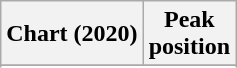<table class="wikitable sortable plainrowheaders" style="text-align:center">
<tr>
<th scope="col">Chart (2020)</th>
<th scope="col">Peak<br>position</th>
</tr>
<tr>
</tr>
<tr>
</tr>
<tr>
</tr>
</table>
